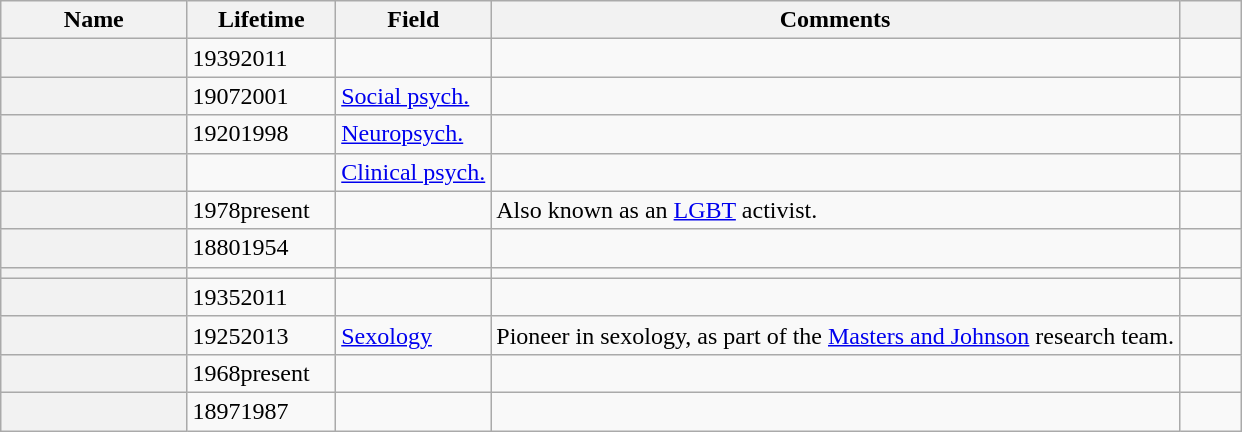<table class="sortable wikitable plainrowheaders">
<tr>
<th width="15%" scope="col">Name</th>
<th width="12%" scope="col">Lifetime</th>
<th>Field</th>
<th>Comments</th>
<th class="unsortable" width="5%" scope="col"></th>
</tr>
<tr style="vertical-align: top;">
<th scope="row"></th>
<td>19392011</td>
<td></td>
<td></td>
<td align="center"></td>
</tr>
<tr style="vertical-align: top;">
<th scope="row"></th>
<td>19072001</td>
<td><a href='#'>Social psych.</a></td>
<td></td>
<td align="center"></td>
</tr>
<tr style="vertical-align: top;">
<th scope="row"></th>
<td>19201998</td>
<td><a href='#'>Neuropsych.</a></td>
<td></td>
<td align="center"></td>
</tr>
<tr style="vertical-align: top;">
<th scope="row"></th>
<td></td>
<td><a href='#'>Clinical psych.</a></td>
<td></td>
<td align="center"></td>
</tr>
<tr style="vertical-align: top;">
<th scope="row"></th>
<td>1978present</td>
<td></td>
<td>Also known as an <a href='#'>LGBT</a> activist.</td>
<td align="center"></td>
</tr>
<tr style="vertical-align: top;">
<th scope="row"></th>
<td>18801954</td>
<td></td>
<td></td>
<td align="center"></td>
</tr>
<tr style="vertical-align: top;">
<th scope="row"></th>
<td></td>
<td></td>
<td></td>
<td align="center"></td>
</tr>
<tr style="vertical-align: top;">
<th scope="row"></th>
<td>19352011</td>
<td></td>
<td></td>
<td align="center"></td>
</tr>
<tr style="vertical-align: top;">
<th scope="row"></th>
<td>19252013</td>
<td><a href='#'>Sexology</a></td>
<td>Pioneer in sexology, as part of the <a href='#'>Masters and Johnson</a> research team.</td>
<td align="center"></td>
</tr>
<tr style="vertical-align: top;">
<th scope="row"></th>
<td>1968present</td>
<td></td>
<td></td>
<td align="center"></td>
</tr>
<tr style="vertical-align: top;">
<th scope="row"></th>
<td>18971987</td>
<td></td>
<td></td>
<td align="center"></td>
</tr>
</table>
